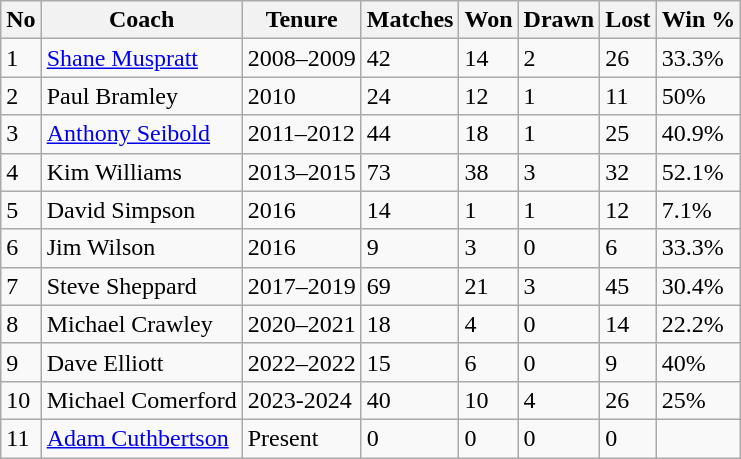<table class="wikitable">
<tr>
<th>No</th>
<th>Coach</th>
<th>Tenure</th>
<th>Matches</th>
<th>Won</th>
<th>Drawn</th>
<th>Lost</th>
<th>Win %</th>
</tr>
<tr>
<td>1</td>
<td><a href='#'>Shane Muspratt</a></td>
<td>2008–2009</td>
<td>42</td>
<td>14</td>
<td>2</td>
<td>26</td>
<td>33.3%</td>
</tr>
<tr>
<td>2</td>
<td>Paul Bramley</td>
<td>2010</td>
<td>24</td>
<td>12</td>
<td>1</td>
<td>11</td>
<td>50%</td>
</tr>
<tr>
<td>3</td>
<td><a href='#'>Anthony Seibold</a></td>
<td>2011–2012</td>
<td>44</td>
<td>18</td>
<td>1</td>
<td>25</td>
<td>40.9%</td>
</tr>
<tr>
<td>4</td>
<td>Kim Williams</td>
<td>2013–2015</td>
<td>73</td>
<td>38</td>
<td>3</td>
<td>32</td>
<td>52.1%</td>
</tr>
<tr>
<td>5</td>
<td>David Simpson</td>
<td>2016</td>
<td>14</td>
<td>1</td>
<td>1</td>
<td>12</td>
<td>7.1%</td>
</tr>
<tr>
<td>6</td>
<td>Jim Wilson</td>
<td>2016</td>
<td>9</td>
<td>3</td>
<td>0</td>
<td>6</td>
<td>33.3%</td>
</tr>
<tr>
<td>7</td>
<td>Steve Sheppard</td>
<td>2017–2019</td>
<td>69</td>
<td>21</td>
<td>3</td>
<td>45</td>
<td>30.4%</td>
</tr>
<tr>
<td>8</td>
<td>Michael Crawley</td>
<td>2020–2021</td>
<td>18</td>
<td>4</td>
<td>0</td>
<td>14</td>
<td>22.2%</td>
</tr>
<tr>
<td>9</td>
<td>Dave Elliott</td>
<td>2022–2022</td>
<td>15</td>
<td>6</td>
<td>0</td>
<td>9</td>
<td>40%</td>
</tr>
<tr>
<td>10</td>
<td>Michael Comerford</td>
<td>2023-2024</td>
<td>40</td>
<td>10</td>
<td>4</td>
<td>26</td>
<td>25%</td>
</tr>
<tr>
<td>11</td>
<td><a href='#'>Adam Cuthbertson</a></td>
<td>Present</td>
<td>0</td>
<td>0</td>
<td>0</td>
<td>0</td>
<td></td>
</tr>
</table>
